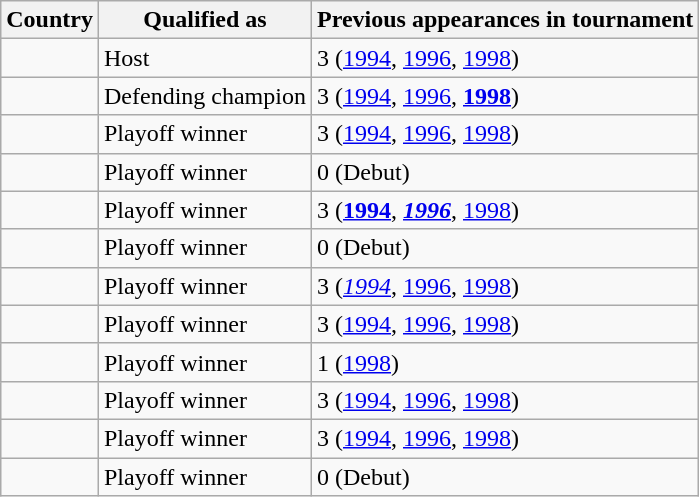<table class="wikitable sortable">
<tr>
<th>Country</th>
<th>Qualified as</th>
<th>Previous appearances in tournament</th>
</tr>
<tr>
<td></td>
<td>Host</td>
<td>3 (<a href='#'>1994</a>, <a href='#'>1996</a>, <a href='#'>1998</a>)</td>
</tr>
<tr>
<td></td>
<td>Defending champion</td>
<td>3 (<a href='#'>1994</a>, <a href='#'>1996</a>, <strong><a href='#'>1998</a></strong>)</td>
</tr>
<tr>
<td></td>
<td>Playoff winner</td>
<td>3 (<a href='#'>1994</a>, <a href='#'>1996</a>, <a href='#'>1998</a>)</td>
</tr>
<tr>
<td></td>
<td>Playoff winner</td>
<td>0 (Debut)</td>
</tr>
<tr>
<td></td>
<td>Playoff winner</td>
<td>3 (<strong><a href='#'>1994</a></strong>, <strong><em><a href='#'>1996</a></em></strong>, <a href='#'>1998</a>)</td>
</tr>
<tr>
<td></td>
<td>Playoff winner</td>
<td>0 (Debut)</td>
</tr>
<tr>
<td></td>
<td>Playoff winner</td>
<td>3 (<em><a href='#'>1994</a></em>, <a href='#'>1996</a>, <a href='#'>1998</a>)</td>
</tr>
<tr>
<td></td>
<td>Playoff winner</td>
<td>3 (<a href='#'>1994</a>, <a href='#'>1996</a>, <a href='#'>1998</a>)</td>
</tr>
<tr>
<td></td>
<td>Playoff winner</td>
<td>1 (<a href='#'>1998</a>)</td>
</tr>
<tr>
<td></td>
<td>Playoff winner</td>
<td>3 (<a href='#'>1994</a>, <a href='#'>1996</a>, <a href='#'>1998</a>)</td>
</tr>
<tr>
<td></td>
<td>Playoff winner</td>
<td>3 (<a href='#'>1994</a>, <a href='#'>1996</a>, <a href='#'>1998</a>)</td>
</tr>
<tr>
<td></td>
<td>Playoff winner</td>
<td>0 (Debut)</td>
</tr>
</table>
